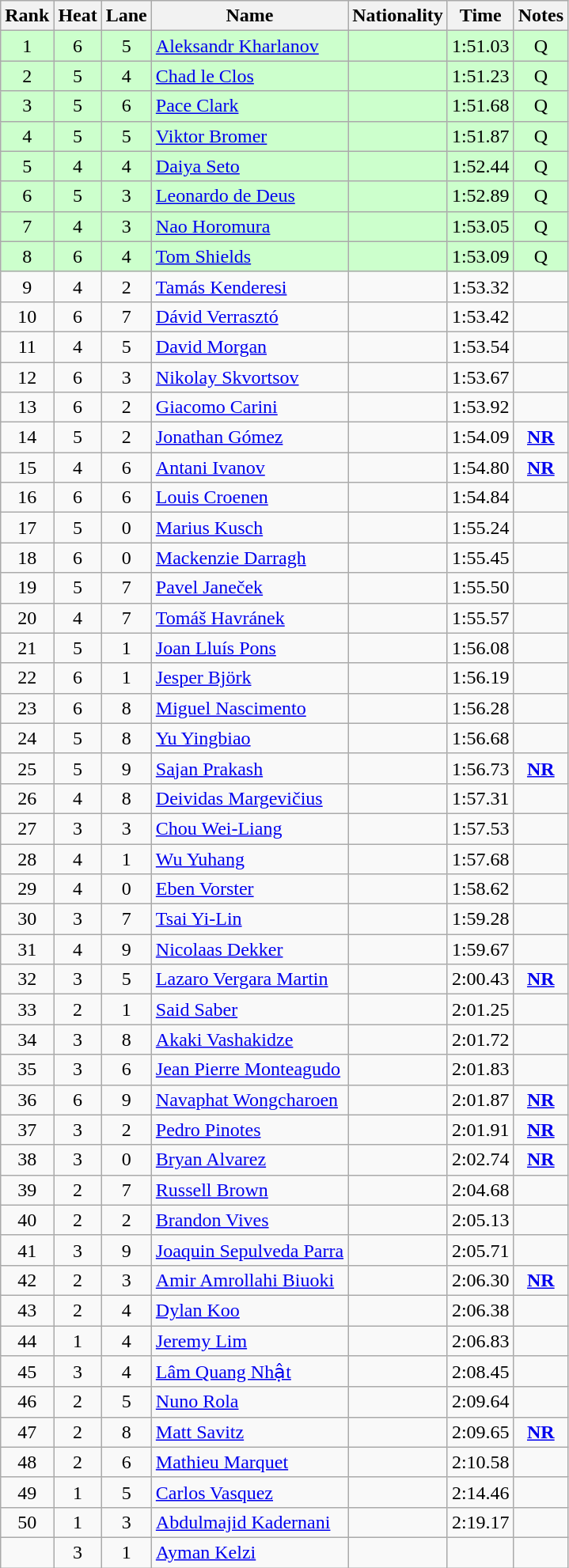<table class="wikitable sortable" style="text-align:center">
<tr>
<th>Rank</th>
<th>Heat</th>
<th>Lane</th>
<th>Name</th>
<th>Nationality</th>
<th>Time</th>
<th>Notes</th>
</tr>
<tr bgcolor=ccffcc>
<td>1</td>
<td>6</td>
<td>5</td>
<td align=left><a href='#'>Aleksandr Kharlanov</a></td>
<td align=left></td>
<td>1:51.03</td>
<td>Q</td>
</tr>
<tr bgcolor=ccffcc>
<td>2</td>
<td>5</td>
<td>4</td>
<td align=left><a href='#'>Chad le Clos</a></td>
<td align=left></td>
<td>1:51.23</td>
<td>Q</td>
</tr>
<tr bgcolor=ccffcc>
<td>3</td>
<td>5</td>
<td>6</td>
<td align=left><a href='#'>Pace Clark</a></td>
<td align=left></td>
<td>1:51.68</td>
<td>Q</td>
</tr>
<tr bgcolor=ccffcc>
<td>4</td>
<td>5</td>
<td>5</td>
<td align=left><a href='#'>Viktor Bromer</a></td>
<td align=left></td>
<td>1:51.87</td>
<td>Q</td>
</tr>
<tr bgcolor=ccffcc>
<td>5</td>
<td>4</td>
<td>4</td>
<td align=left><a href='#'>Daiya Seto</a></td>
<td align=left></td>
<td>1:52.44</td>
<td>Q</td>
</tr>
<tr bgcolor=ccffcc>
<td>6</td>
<td>5</td>
<td>3</td>
<td align=left><a href='#'>Leonardo de Deus</a></td>
<td align=left></td>
<td>1:52.89</td>
<td>Q</td>
</tr>
<tr bgcolor=ccffcc>
<td>7</td>
<td>4</td>
<td>3</td>
<td align=left><a href='#'>Nao Horomura</a></td>
<td align=left></td>
<td>1:53.05</td>
<td>Q</td>
</tr>
<tr bgcolor=ccffcc>
<td>8</td>
<td>6</td>
<td>4</td>
<td align=left><a href='#'>Tom Shields</a></td>
<td align=left></td>
<td>1:53.09</td>
<td>Q</td>
</tr>
<tr>
<td>9</td>
<td>4</td>
<td>2</td>
<td align=left><a href='#'>Tamás Kenderesi</a></td>
<td align=left></td>
<td>1:53.32</td>
<td></td>
</tr>
<tr>
<td>10</td>
<td>6</td>
<td>7</td>
<td align=left><a href='#'>Dávid Verrasztó</a></td>
<td align=left></td>
<td>1:53.42</td>
<td></td>
</tr>
<tr>
<td>11</td>
<td>4</td>
<td>5</td>
<td align=left><a href='#'>David Morgan</a></td>
<td align=left></td>
<td>1:53.54</td>
<td></td>
</tr>
<tr>
<td>12</td>
<td>6</td>
<td>3</td>
<td align=left><a href='#'>Nikolay Skvortsov</a></td>
<td align=left></td>
<td>1:53.67</td>
<td></td>
</tr>
<tr>
<td>13</td>
<td>6</td>
<td>2</td>
<td align=left><a href='#'>Giacomo Carini</a></td>
<td align=left></td>
<td>1:53.92</td>
<td></td>
</tr>
<tr>
<td>14</td>
<td>5</td>
<td>2</td>
<td align=left><a href='#'>Jonathan Gómez</a></td>
<td align=left></td>
<td>1:54.09</td>
<td><strong><a href='#'>NR</a></strong></td>
</tr>
<tr>
<td>15</td>
<td>4</td>
<td>6</td>
<td align=left><a href='#'>Antani Ivanov</a></td>
<td align=left></td>
<td>1:54.80</td>
<td><strong><a href='#'>NR</a></strong></td>
</tr>
<tr>
<td>16</td>
<td>6</td>
<td>6</td>
<td align=left><a href='#'>Louis Croenen</a></td>
<td align=left></td>
<td>1:54.84</td>
<td></td>
</tr>
<tr>
<td>17</td>
<td>5</td>
<td>0</td>
<td align=left><a href='#'>Marius Kusch</a></td>
<td align=left></td>
<td>1:55.24</td>
<td></td>
</tr>
<tr>
<td>18</td>
<td>6</td>
<td>0</td>
<td align=left><a href='#'>Mackenzie Darragh</a></td>
<td align=left></td>
<td>1:55.45</td>
<td></td>
</tr>
<tr>
<td>19</td>
<td>5</td>
<td>7</td>
<td align=left><a href='#'>Pavel Janeček</a></td>
<td align=left></td>
<td>1:55.50</td>
<td></td>
</tr>
<tr>
<td>20</td>
<td>4</td>
<td>7</td>
<td align=left><a href='#'>Tomáš Havránek</a></td>
<td align=left></td>
<td>1:55.57</td>
<td></td>
</tr>
<tr>
<td>21</td>
<td>5</td>
<td>1</td>
<td align=left><a href='#'>Joan Lluís Pons</a></td>
<td align=left></td>
<td>1:56.08</td>
<td></td>
</tr>
<tr>
<td>22</td>
<td>6</td>
<td>1</td>
<td align=left><a href='#'>Jesper Björk</a></td>
<td align=left></td>
<td>1:56.19</td>
<td></td>
</tr>
<tr>
<td>23</td>
<td>6</td>
<td>8</td>
<td align=left><a href='#'>Miguel Nascimento</a></td>
<td align=left></td>
<td>1:56.28</td>
<td></td>
</tr>
<tr>
<td>24</td>
<td>5</td>
<td>8</td>
<td align=left><a href='#'>Yu Yingbiao</a></td>
<td align=left></td>
<td>1:56.68</td>
<td></td>
</tr>
<tr>
<td>25</td>
<td>5</td>
<td>9</td>
<td align=left><a href='#'>Sajan Prakash</a></td>
<td align=left></td>
<td>1:56.73</td>
<td><strong><a href='#'>NR</a></strong></td>
</tr>
<tr>
<td>26</td>
<td>4</td>
<td>8</td>
<td align=left><a href='#'>Deividas Margevičius</a></td>
<td align=left></td>
<td>1:57.31</td>
<td></td>
</tr>
<tr>
<td>27</td>
<td>3</td>
<td>3</td>
<td align=left><a href='#'>Chou Wei-Liang</a></td>
<td align=left></td>
<td>1:57.53</td>
<td></td>
</tr>
<tr>
<td>28</td>
<td>4</td>
<td>1</td>
<td align=left><a href='#'>Wu Yuhang</a></td>
<td align=left></td>
<td>1:57.68</td>
<td></td>
</tr>
<tr>
<td>29</td>
<td>4</td>
<td>0</td>
<td align=left><a href='#'>Eben Vorster</a></td>
<td align=left></td>
<td>1:58.62</td>
<td></td>
</tr>
<tr>
<td>30</td>
<td>3</td>
<td>7</td>
<td align=left><a href='#'>Tsai Yi-Lin</a></td>
<td align=left></td>
<td>1:59.28</td>
<td></td>
</tr>
<tr>
<td>31</td>
<td>4</td>
<td>9</td>
<td align=left><a href='#'>Nicolaas Dekker</a></td>
<td align=left></td>
<td>1:59.67</td>
<td></td>
</tr>
<tr>
<td>32</td>
<td>3</td>
<td>5</td>
<td align=left><a href='#'>Lazaro Vergara Martin</a></td>
<td align=left></td>
<td>2:00.43</td>
<td><strong><a href='#'>NR</a></strong></td>
</tr>
<tr>
<td>33</td>
<td>2</td>
<td>1</td>
<td align=left><a href='#'>Said Saber</a></td>
<td align=left></td>
<td>2:01.25</td>
<td></td>
</tr>
<tr>
<td>34</td>
<td>3</td>
<td>8</td>
<td align=left><a href='#'>Akaki Vashakidze</a></td>
<td align=left></td>
<td>2:01.72</td>
<td></td>
</tr>
<tr>
<td>35</td>
<td>3</td>
<td>6</td>
<td align=left><a href='#'>Jean Pierre Monteagudo</a></td>
<td align=left></td>
<td>2:01.83</td>
<td></td>
</tr>
<tr>
<td>36</td>
<td>6</td>
<td>9</td>
<td align=left><a href='#'>Navaphat Wongcharoen</a></td>
<td align=left></td>
<td>2:01.87</td>
<td><strong><a href='#'>NR</a></strong></td>
</tr>
<tr>
<td>37</td>
<td>3</td>
<td>2</td>
<td align=left><a href='#'>Pedro Pinotes</a></td>
<td align=left></td>
<td>2:01.91</td>
<td><strong><a href='#'>NR</a></strong></td>
</tr>
<tr>
<td>38</td>
<td>3</td>
<td>0</td>
<td align=left><a href='#'>Bryan Alvarez</a></td>
<td align=left></td>
<td>2:02.74</td>
<td><strong><a href='#'>NR</a></strong></td>
</tr>
<tr>
<td>39</td>
<td>2</td>
<td>7</td>
<td align=left><a href='#'>Russell Brown</a></td>
<td align=left></td>
<td>2:04.68</td>
<td></td>
</tr>
<tr>
<td>40</td>
<td>2</td>
<td>2</td>
<td align=left><a href='#'>Brandon Vives</a></td>
<td align=left></td>
<td>2:05.13</td>
<td></td>
</tr>
<tr>
<td>41</td>
<td>3</td>
<td>9</td>
<td align=left><a href='#'>Joaquin Sepulveda Parra</a></td>
<td align=left></td>
<td>2:05.71</td>
<td></td>
</tr>
<tr>
<td>42</td>
<td>2</td>
<td>3</td>
<td align=left><a href='#'>Amir Amrollahi Biuoki</a></td>
<td align=left></td>
<td>2:06.30</td>
<td><strong><a href='#'>NR</a></strong></td>
</tr>
<tr>
<td>43</td>
<td>2</td>
<td>4</td>
<td align=left><a href='#'>Dylan Koo</a></td>
<td align=left></td>
<td>2:06.38</td>
<td></td>
</tr>
<tr>
<td>44</td>
<td>1</td>
<td>4</td>
<td align=left><a href='#'>Jeremy Lim</a></td>
<td align=left></td>
<td>2:06.83</td>
<td></td>
</tr>
<tr>
<td>45</td>
<td>3</td>
<td>4</td>
<td align=left><a href='#'>Lâm Quang Nhật</a></td>
<td align=left></td>
<td>2:08.45</td>
<td></td>
</tr>
<tr>
<td>46</td>
<td>2</td>
<td>5</td>
<td align=left><a href='#'>Nuno Rola</a></td>
<td align=left></td>
<td>2:09.64</td>
<td></td>
</tr>
<tr>
<td>47</td>
<td>2</td>
<td>8</td>
<td align=left><a href='#'>Matt Savitz</a></td>
<td align=left></td>
<td>2:09.65</td>
<td><strong><a href='#'>NR</a></strong></td>
</tr>
<tr>
<td>48</td>
<td>2</td>
<td>6</td>
<td align=left><a href='#'>Mathieu Marquet</a></td>
<td align=left></td>
<td>2:10.58</td>
<td></td>
</tr>
<tr>
<td>49</td>
<td>1</td>
<td>5</td>
<td align=left><a href='#'>Carlos Vasquez</a></td>
<td align=left></td>
<td>2:14.46</td>
<td></td>
</tr>
<tr>
<td>50</td>
<td>1</td>
<td>3</td>
<td align=left><a href='#'>Abdulmajid Kadernani</a></td>
<td align=left></td>
<td>2:19.17</td>
<td></td>
</tr>
<tr>
<td></td>
<td>3</td>
<td>1</td>
<td align=left><a href='#'>Ayman Kelzi</a></td>
<td align=left></td>
<td></td>
<td></td>
</tr>
</table>
